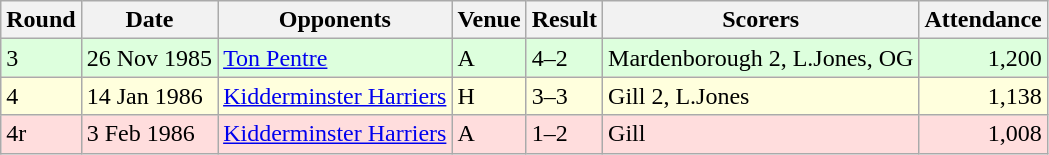<table class="wikitable">
<tr>
<th>Round</th>
<th>Date</th>
<th>Opponents</th>
<th>Venue</th>
<th>Result</th>
<th>Scorers</th>
<th>Attendance</th>
</tr>
<tr bgcolor="#ddffdd">
<td>3</td>
<td>26 Nov 1985</td>
<td><a href='#'>Ton Pentre</a></td>
<td>A</td>
<td>4–2</td>
<td>Mardenborough 2, L.Jones, OG</td>
<td align="right">1,200</td>
</tr>
<tr bgcolor="#ffffdd">
<td>4</td>
<td>14 Jan 1986</td>
<td><a href='#'>Kidderminster Harriers</a></td>
<td>H</td>
<td>3–3</td>
<td>Gill 2, L.Jones</td>
<td align="right">1,138</td>
</tr>
<tr bgcolor="#ffdddd">
<td>4r</td>
<td>3 Feb 1986</td>
<td><a href='#'>Kidderminster Harriers</a></td>
<td>A</td>
<td>1–2</td>
<td>Gill</td>
<td align="right">1,008</td>
</tr>
</table>
